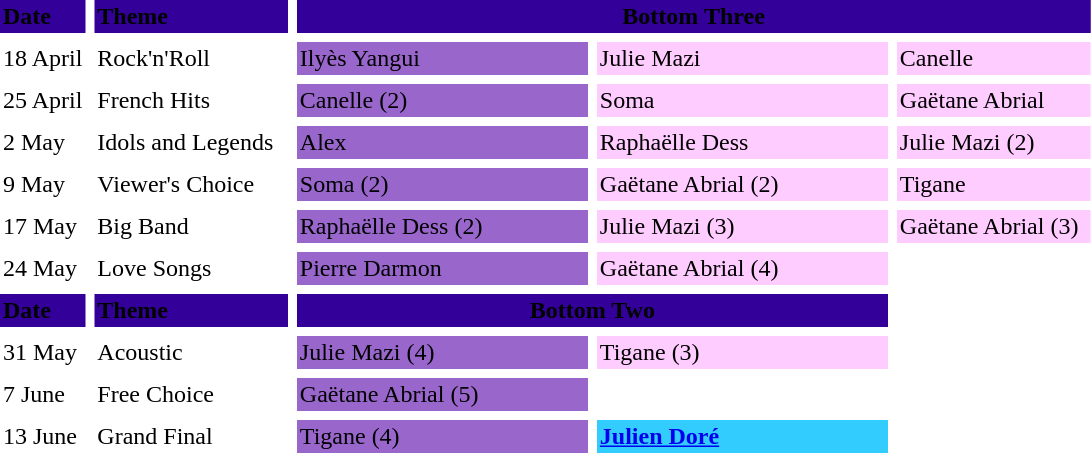<table cellpadding=2 cellspacing=6>
<tr bgcolor=#330099>
<td><span><strong>Date</strong></span></td>
<td><span><strong>Theme</strong></span></td>
<td bgcolor=#330099 colspan="3" align="center"><span><strong>Bottom Three</strong></span></td>
</tr>
<tr>
<td>18 April</td>
<td width="125">Rock'n'Roll</td>
<td bgcolor="#9966CC" width="125">Ilyès Yangui</td>
<td bgcolor="#FFCCFF" width="125">Julie Mazi</td>
<td bgcolor="#FFCCFF" width="125">Canelle</td>
</tr>
<tr>
<td>25 April</td>
<td>French Hits</td>
<td bgcolor="#9966CC">Canelle (2)</td>
<td bgcolor="#FFCCFF">Soma</td>
<td bgcolor="#FFCCFF">Gaëtane Abrial</td>
</tr>
<tr>
<td>2 May</td>
<td>Idols and Legends</td>
<td bgcolor="#9966CC">Alex</td>
<td bgcolor="#FFCCFF">Raphaëlle Dess</td>
<td bgcolor="#FFCCFF">Julie Mazi (2)</td>
</tr>
<tr>
<td>9 May</td>
<td>Viewer's Choice</td>
<td bgcolor="#9966CC">Soma (2)</td>
<td bgcolor="#FFCCFF">Gaëtane Abrial (2)</td>
<td bgcolor="#FFCCFF">Tigane</td>
</tr>
<tr>
<td>17 May</td>
<td>Big Band</td>
<td bgcolor="#9966CC">Raphaëlle Dess (2)</td>
<td bgcolor="#FFCCFF">Julie Mazi (3)</td>
<td bgcolor="#FFCCFF">Gaëtane Abrial (3)</td>
</tr>
<tr>
<td>24 May</td>
<td>Love Songs</td>
<td bgcolor="#9966CC">Pierre Darmon</td>
<td bgcolor="#FFCCFF">Gaëtane Abrial (4)</td>
<td></td>
</tr>
<tr bgcolor=#330099>
<td><span><strong>Date</strong></span></td>
<td><span><strong>Theme</strong></span></td>
<td bgcolor=#330099 colspan="2" align="center"><span><strong>Bottom Two</strong></span></td>
</tr>
<tr>
<td>31 May</td>
<td width="125">Acoustic</td>
<td bgcolor="#9966CC" width="190">Julie Mazi (4)</td>
<td bgcolor="#FFCCFF" width="190">Tigane (3)</td>
</tr>
<tr>
<td>7 June</td>
<td>Free Choice</td>
<td bgcolor="#9966CC" width="190">Gaëtane Abrial (5)</td>
</tr>
<tr>
<td>13 June</td>
<td width="125">Grand Final</td>
<td bgcolor="#9966CC" width="190">Tigane (4)</td>
<td bgcolor="#33CCFF"><strong><a href='#'>Julien Doré</a></strong></td>
</tr>
<tr>
</tr>
</table>
